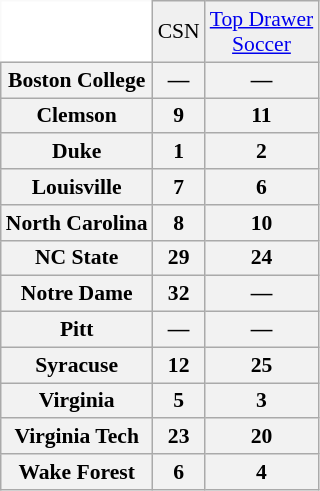<table class="wikitable" style="white-space:nowrap; font-size:90%;">
<tr>
<td style="background:white; border-top-style:hidden; border-left-style:hidden;"></td>
<td align="center" style="background:#f0f0f0;">CSN</td>
<td align="center" style="background:#f0f0f0;"><a href='#'>Top Drawer<br>Soccer</a></td>
</tr>
<tr style="text-align:center;">
<th style=>Boston College</th>
<th>—</th>
<th>—</th>
</tr>
<tr style="text-align:center;">
<th style=>Clemson</th>
<th>9</th>
<th>11</th>
</tr>
<tr style="text-align:center;">
<th style=>Duke</th>
<th>1</th>
<th>2</th>
</tr>
<tr style="text-align:center;">
<th style=>Louisville</th>
<th>7</th>
<th>6</th>
</tr>
<tr style="text-align:center;">
<th style=>North Carolina</th>
<th>8</th>
<th>10</th>
</tr>
<tr style="text-align:center;">
<th style=>NC State</th>
<th>29</th>
<th>24</th>
</tr>
<tr style="text-align:center;">
<th style=>Notre Dame</th>
<th>32</th>
<th>—</th>
</tr>
<tr style="text-align:center;">
<th style=>Pitt</th>
<th>—</th>
<th>—</th>
</tr>
<tr style="text-align:center;">
<th style=>Syracuse</th>
<th>12</th>
<th>25</th>
</tr>
<tr style="text-align:center;">
<th style=>Virginia</th>
<th>5</th>
<th>3</th>
</tr>
<tr style="text-align:center;">
<th style=>Virginia Tech</th>
<th>23</th>
<th>20</th>
</tr>
<tr style="text-align:center;">
<th style=>Wake Forest</th>
<th>6</th>
<th>4</th>
</tr>
</table>
